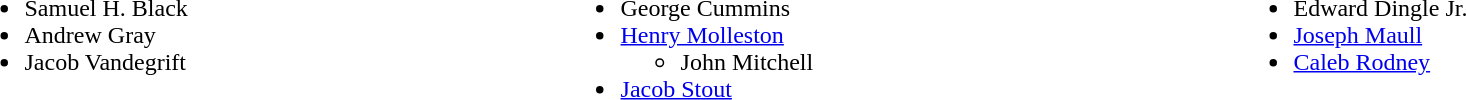<table width=100%>
<tr valign=top>
<td><br><ul><li>Samuel H. Black</li><li>Andrew Gray</li><li>Jacob Vandegrift</li></ul></td>
<td><br><ul><li>George Cummins</li><li><a href='#'>Henry Molleston</a><ul><li>John Mitchell</li></ul></li><li><a href='#'>Jacob Stout</a></li></ul></td>
<td><br><ul><li>Edward Dingle Jr.</li><li><a href='#'>Joseph Maull</a></li><li><a href='#'>Caleb Rodney</a></li></ul></td>
</tr>
</table>
